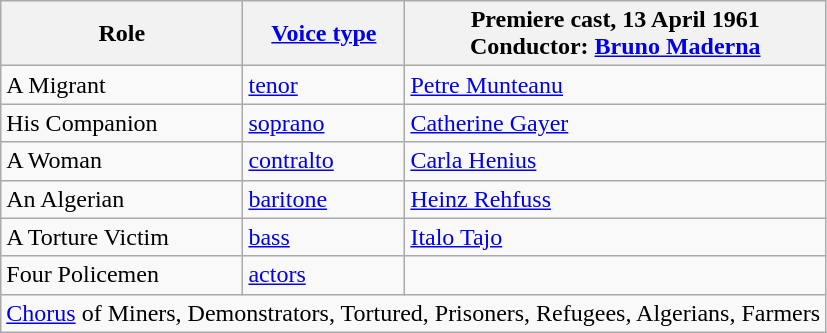<table class="wikitable">
<tr>
<th>Role</th>
<th><a href='#'>Voice type</a></th>
<th>Premiere cast, 13 April 1961<br>Conductor: <a href='#'>Bruno Maderna</a></th>
</tr>
<tr>
<td>A Migrant</td>
<td><a href='#'>tenor</a></td>
<td><a href='#'>Petre Munteanu</a></td>
</tr>
<tr>
<td>His Companion</td>
<td><a href='#'>soprano</a></td>
<td><a href='#'>Catherine Gayer</a></td>
</tr>
<tr>
<td>A Woman</td>
<td><a href='#'>contralto</a></td>
<td><a href='#'>Carla Henius</a></td>
</tr>
<tr>
<td>An Algerian</td>
<td><a href='#'>baritone</a></td>
<td><a href='#'>Heinz Rehfuss</a></td>
</tr>
<tr>
<td>A Torture Victim</td>
<td><a href='#'>bass</a></td>
<td><a href='#'>Italo Tajo</a></td>
</tr>
<tr>
<td>Four Policemen</td>
<td><a href='#'>actors</a></td>
<td></td>
</tr>
<tr>
<td colspan="3"><a href='#'>Chorus</a> of Miners, Demonstrators, Tortured, Prisoners, Refugees, Algerians, Farmers</td>
</tr>
</table>
